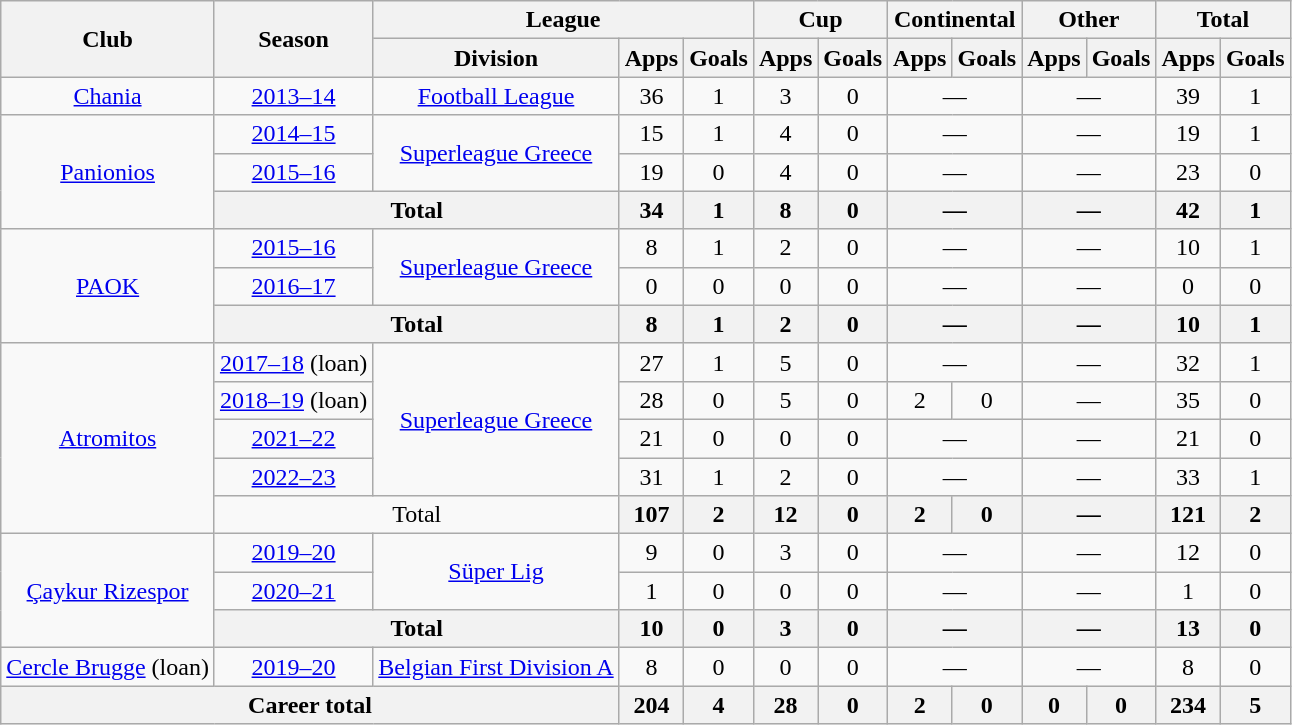<table class="wikitable" style="text-align:center">
<tr>
<th rowspan=2>Club</th>
<th rowspan=2>Season</th>
<th colspan=3>League</th>
<th colspan=2>Cup</th>
<th colspan=2>Continental</th>
<th colspan=2>Other</th>
<th colspan=2>Total</th>
</tr>
<tr>
<th>Division</th>
<th>Apps</th>
<th>Goals</th>
<th>Apps</th>
<th>Goals</th>
<th>Apps</th>
<th>Goals</th>
<th>Apps</th>
<th>Goals</th>
<th>Apps</th>
<th>Goals</th>
</tr>
<tr>
<td><a href='#'>Chania</a></td>
<td><a href='#'>2013–14</a></td>
<td><a href='#'>Football League</a></td>
<td>36</td>
<td>1</td>
<td>3</td>
<td>0</td>
<td colspan="2">—</td>
<td colspan="2">—</td>
<td>39</td>
<td>1</td>
</tr>
<tr>
<td rowspan="3"><a href='#'>Panionios</a></td>
<td><a href='#'>2014–15</a></td>
<td rowspan="2"><a href='#'>Superleague Greece</a></td>
<td>15</td>
<td>1</td>
<td>4</td>
<td>0</td>
<td colspan="2">—</td>
<td colspan="2">—</td>
<td>19</td>
<td>1</td>
</tr>
<tr>
<td><a href='#'>2015–16</a></td>
<td>19</td>
<td>0</td>
<td>4</td>
<td>0</td>
<td colspan="2">—</td>
<td colspan="2">—</td>
<td>23</td>
<td>0</td>
</tr>
<tr>
<th colspan="2">Total</th>
<th>34</th>
<th>1</th>
<th>8</th>
<th>0</th>
<th colspan="2">—</th>
<th colspan="2">—</th>
<th>42</th>
<th>1</th>
</tr>
<tr>
<td rowspan="3"><a href='#'>PAOK</a></td>
<td><a href='#'>2015–16</a></td>
<td rowspan="2"><a href='#'>Superleague Greece</a></td>
<td>8</td>
<td>1</td>
<td>2</td>
<td>0</td>
<td colspan="2">—</td>
<td colspan="2">—</td>
<td>10</td>
<td>1</td>
</tr>
<tr>
<td><a href='#'>2016–17</a></td>
<td>0</td>
<td>0</td>
<td>0</td>
<td>0</td>
<td colspan="2">—</td>
<td colspan="2">—</td>
<td>0</td>
<td>0</td>
</tr>
<tr>
<th colspan="2">Total</th>
<th>8</th>
<th>1</th>
<th>2</th>
<th>0</th>
<th colspan="2">—</th>
<th colspan="2">—</th>
<th>10</th>
<th>1</th>
</tr>
<tr>
<td rowspan="5"><a href='#'>Atromitos</a></td>
<td><a href='#'>2017–18</a> (loan)</td>
<td rowspan="4"><a href='#'>Superleague Greece</a></td>
<td>27</td>
<td>1</td>
<td>5</td>
<td>0</td>
<td colspan="2">—</td>
<td colspan="2">—</td>
<td>32</td>
<td>1</td>
</tr>
<tr>
<td><a href='#'>2018–19</a> (loan)</td>
<td>28</td>
<td>0</td>
<td>5</td>
<td>0</td>
<td>2</td>
<td>0</td>
<td colspan="2">—</td>
<td>35</td>
<td>0</td>
</tr>
<tr>
<td><a href='#'>2021–22</a></td>
<td>21</td>
<td>0</td>
<td>0</td>
<td>0</td>
<td colspan="2">—</td>
<td colspan="2">—</td>
<td>21</td>
<td>0</td>
</tr>
<tr>
<td><a href='#'>2022–23</a></td>
<td>31</td>
<td>1</td>
<td>2</td>
<td>0</td>
<td colspan="2">—</td>
<td colspan="2">—</td>
<td>33</td>
<td>1</td>
</tr>
<tr>
<td colspan="2">Total</td>
<th>107</th>
<th>2</th>
<th>12</th>
<th>0</th>
<th>2</th>
<th>0</th>
<th colspan="2">—</th>
<th>121</th>
<th>2</th>
</tr>
<tr>
<td rowspan="3"><a href='#'>Çaykur Rizespor</a></td>
<td><a href='#'>2019–20</a></td>
<td rowspan="2"><a href='#'>Süper Lig</a></td>
<td>9</td>
<td>0</td>
<td>3</td>
<td>0</td>
<td colspan="2">—</td>
<td colspan="2">—</td>
<td>12</td>
<td>0</td>
</tr>
<tr>
<td><a href='#'>2020–21</a></td>
<td>1</td>
<td>0</td>
<td>0</td>
<td>0</td>
<td colspan="2">—</td>
<td colspan="2">—</td>
<td>1</td>
<td>0</td>
</tr>
<tr>
<th colspan="2">Total</th>
<th>10</th>
<th>0</th>
<th>3</th>
<th>0</th>
<th colspan="2">—</th>
<th colspan="2">—</th>
<th>13</th>
<th>0</th>
</tr>
<tr>
<td><a href='#'>Cercle Brugge</a> (loan)</td>
<td><a href='#'>2019–20</a></td>
<td><a href='#'>Belgian First Division A</a></td>
<td>8</td>
<td>0</td>
<td>0</td>
<td>0</td>
<td colspan="2">—</td>
<td colspan="2">—</td>
<td>8</td>
<td>0</td>
</tr>
<tr>
<th colspan="3">Career total</th>
<th>204</th>
<th>4</th>
<th>28</th>
<th>0</th>
<th>2</th>
<th>0</th>
<th>0</th>
<th>0</th>
<th>234</th>
<th>5</th>
</tr>
</table>
